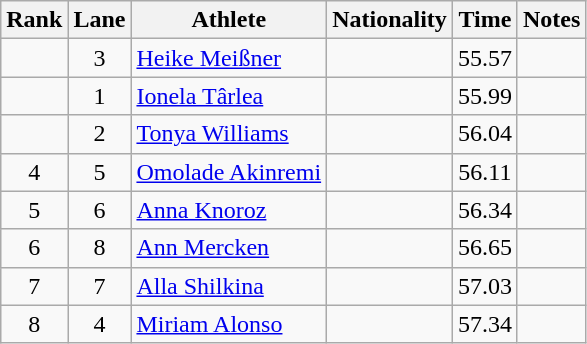<table class="wikitable sortable" style="text-align:center">
<tr>
<th>Rank</th>
<th>Lane</th>
<th>Athlete</th>
<th>Nationality</th>
<th>Time</th>
<th>Notes</th>
</tr>
<tr>
<td></td>
<td>3</td>
<td align=left><a href='#'>Heike Meißner</a></td>
<td align=left></td>
<td>55.57</td>
<td></td>
</tr>
<tr>
<td></td>
<td>1</td>
<td align=left><a href='#'>Ionela Târlea</a></td>
<td align=left></td>
<td>55.99</td>
<td></td>
</tr>
<tr>
<td></td>
<td>2</td>
<td align=left><a href='#'>Tonya Williams</a></td>
<td align=left></td>
<td>56.04</td>
<td></td>
</tr>
<tr>
<td>4</td>
<td>5</td>
<td align=left><a href='#'>Omolade Akinremi</a></td>
<td align=left></td>
<td>56.11</td>
<td></td>
</tr>
<tr>
<td>5</td>
<td>6</td>
<td align=left><a href='#'>Anna Knoroz</a></td>
<td align=left></td>
<td>56.34</td>
<td></td>
</tr>
<tr>
<td>6</td>
<td>8</td>
<td align=left><a href='#'>Ann Mercken</a></td>
<td align=left></td>
<td>56.65</td>
<td></td>
</tr>
<tr>
<td>7</td>
<td>7</td>
<td align=left><a href='#'>Alla Shilkina</a></td>
<td align=left></td>
<td>57.03</td>
<td></td>
</tr>
<tr>
<td>8</td>
<td>4</td>
<td align=left><a href='#'>Miriam Alonso</a></td>
<td align=left></td>
<td>57.34</td>
<td></td>
</tr>
</table>
